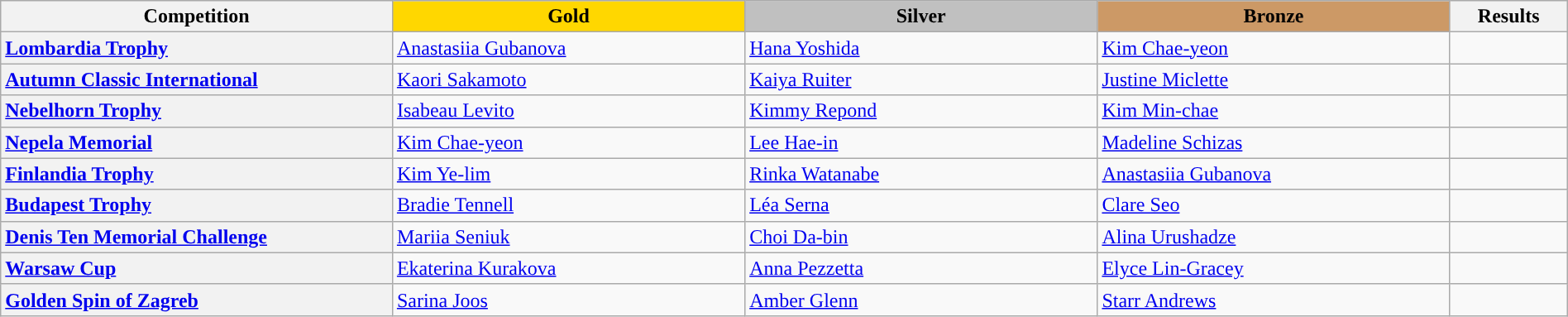<table class="wikitable unsortable" style="text-align:left; width:100%;">
<tr>
<th scope="col" style="text-align:center; width:25%;">Competition</th>
<td scope="col" style="text-align:center; width:22.5%; background:gold"><strong>Gold</strong></td>
<td scope="col" style="text-align:center; width:22.5%; background:silver"><strong>Silver</strong></td>
<td scope="col" style="text-align:center; width:22.5%; background:#c96"><strong>Bronze</strong></td>
<th scope="col" style="text-align:center; width:7.5%;">Results</th>
</tr>
<tr>
<th scope="row" style="text-align:left"> <a href='#'>Lombardia Trophy</a></th>
<td> <a href='#'>Anastasiia Gubanova</a></td>
<td> <a href='#'>Hana Yoshida</a></td>
<td> <a href='#'>Kim Chae-yeon</a></td>
<td></td>
</tr>
<tr>
<th scope="row" style="text-align:left"> <a href='#'>Autumn Classic International</a></th>
<td> <a href='#'>Kaori Sakamoto</a></td>
<td> <a href='#'>Kaiya Ruiter</a></td>
<td> <a href='#'>Justine Miclette</a></td>
<td></td>
</tr>
<tr>
<th scope="row" style="text-align:left"> <a href='#'>Nebelhorn Trophy</a></th>
<td> <a href='#'>Isabeau Levito</a></td>
<td> <a href='#'>Kimmy Repond</a></td>
<td> <a href='#'>Kim Min-chae</a></td>
<td></td>
</tr>
<tr>
<th scope="row" style="text-align:left"> <a href='#'>Nepela Memorial</a></th>
<td> <a href='#'>Kim Chae-yeon</a></td>
<td> <a href='#'>Lee Hae-in</a></td>
<td> <a href='#'>Madeline Schizas</a></td>
<td></td>
</tr>
<tr>
<th scope="row" style="text-align:left"> <a href='#'>Finlandia Trophy</a></th>
<td> <a href='#'>Kim Ye-lim</a></td>
<td> <a href='#'>Rinka Watanabe</a></td>
<td> <a href='#'>Anastasiia Gubanova</a></td>
<td></td>
</tr>
<tr>
<th scope="row" style="text-align:left"> <a href='#'>Budapest Trophy</a></th>
<td> <a href='#'>Bradie Tennell</a></td>
<td> <a href='#'>Léa Serna</a></td>
<td> <a href='#'>Clare Seo</a></td>
<td></td>
</tr>
<tr>
<th scope="row" style="text-align:left"> <a href='#'>Denis Ten Memorial Challenge</a></th>
<td> <a href='#'>Mariia Seniuk</a></td>
<td> <a href='#'>Choi Da-bin</a></td>
<td> <a href='#'>Alina Urushadze</a></td>
<td></td>
</tr>
<tr>
<th scope="row" style="text-align:left"> <a href='#'>Warsaw Cup</a></th>
<td> <a href='#'>Ekaterina Kurakova</a></td>
<td> <a href='#'>Anna Pezzetta</a></td>
<td> <a href='#'>Elyce Lin-Gracey</a></td>
<td></td>
</tr>
<tr>
<th scope="row" style="text-align:left"> <a href='#'>Golden Spin of Zagreb</a></th>
<td> <a href='#'>Sarina Joos</a></td>
<td> <a href='#'>Amber Glenn</a></td>
<td> <a href='#'>Starr Andrews</a></td>
<td></td>
</tr>
</table>
